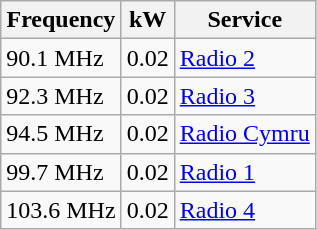<table class="wikitable sortable">
<tr>
<th>Frequency</th>
<th>kW</th>
<th>Service</th>
</tr>
<tr>
<td>90.1 MHz</td>
<td>0.02</td>
<td><a href='#'>Radio 2</a></td>
</tr>
<tr>
<td>92.3 MHz</td>
<td>0.02</td>
<td><a href='#'>Radio 3</a></td>
</tr>
<tr>
<td>94.5 MHz</td>
<td>0.02</td>
<td><a href='#'>Radio Cymru</a></td>
</tr>
<tr>
<td>99.7 MHz</td>
<td>0.02</td>
<td><a href='#'>Radio 1</a></td>
</tr>
<tr>
<td>103.6 MHz</td>
<td>0.02</td>
<td><a href='#'>Radio 4</a></td>
</tr>
</table>
